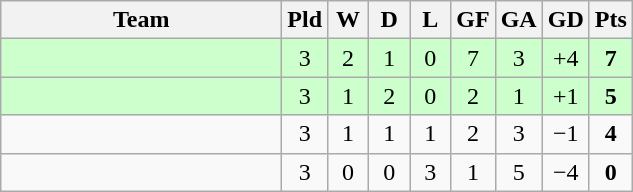<table class="wikitable" style="text-align:center;">
<tr>
<th width=180>Team</th>
<th width=20>Pld</th>
<th width=20>W</th>
<th width=20>D</th>
<th width=20>L</th>
<th width=20>GF</th>
<th width=20>GA</th>
<th width=20>GD</th>
<th width=20>Pts</th>
</tr>
<tr bgcolor="ccffcc">
<td align="left"></td>
<td>3</td>
<td>2</td>
<td>1</td>
<td>0</td>
<td>7</td>
<td>3</td>
<td>+4</td>
<td><strong>7</strong></td>
</tr>
<tr bgcolor="ccffcc">
<td align="left"></td>
<td>3</td>
<td>1</td>
<td>2</td>
<td>0</td>
<td>2</td>
<td>1</td>
<td>+1</td>
<td><strong>5</strong></td>
</tr>
<tr>
<td align="left"></td>
<td>3</td>
<td>1</td>
<td>1</td>
<td>1</td>
<td>2</td>
<td>3</td>
<td>−1</td>
<td><strong>4</strong></td>
</tr>
<tr>
<td align="left"></td>
<td>3</td>
<td>0</td>
<td>0</td>
<td>3</td>
<td>1</td>
<td>5</td>
<td>−4</td>
<td><strong>0</strong></td>
</tr>
</table>
